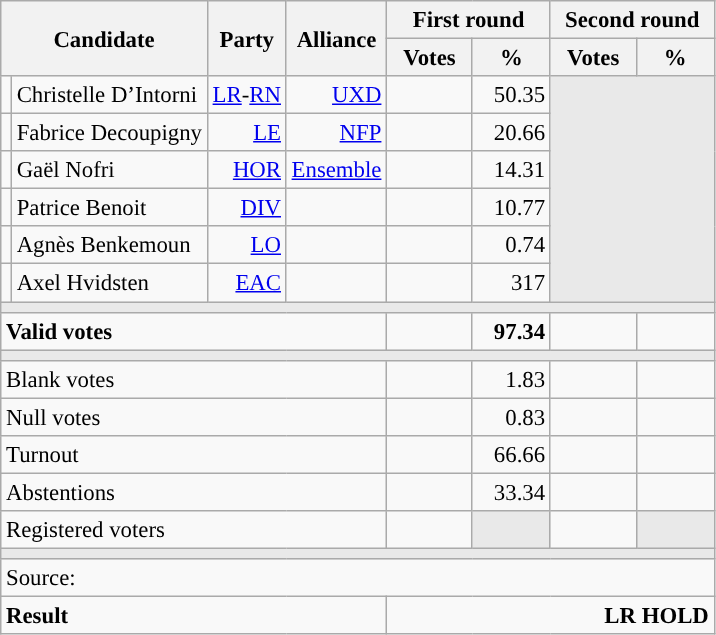<table class="wikitable" style="text-align:right;font-size:95%;">
<tr>
<th colspan="2" rowspan="2">Candidate</th>
<th colspan="1" rowspan="2">Party</th>
<th colspan="1" rowspan="2">Alliance</th>
<th colspan="2">First round</th>
<th colspan="2">Second round</th>
</tr>
<tr>
<th style="width:50px;">Votes</th>
<th style="width:45px;">%</th>
<th style="width:50px;">Votes</th>
<th style="width:45px;">%</th>
</tr>
<tr>
<td style="color:inherit;background:"></td>
<td style="text-align:left;">Christelle D’Intorni</td>
<td><a href='#'>LR</a>-<a href='#'>RN</a></td>
<td><a href='#'>UXD</a></td>
<td></td>
<td>50.35</td>
<td colspan="2" rowspan="6" style="background:#E9E9E9;"></td>
</tr>
<tr>
<td style="color:inherit;background:"></td>
<td style="text-align:left;">Fabrice Decoupigny</td>
<td><a href='#'>LE</a></td>
<td><a href='#'>NFP</a></td>
<td></td>
<td>20.66</td>
</tr>
<tr>
<td style="color:inherit;background:"></td>
<td style="text-align:left;">Gaël Nofri</td>
<td><a href='#'>HOR</a></td>
<td><a href='#'>Ensemble</a></td>
<td></td>
<td>14.31</td>
</tr>
<tr>
<td style="color:inherit;background:"></td>
<td style="text-align:left;">Patrice Benoit</td>
<td><a href='#'>DIV</a></td>
<td></td>
<td></td>
<td>10.77</td>
</tr>
<tr>
<td style="color:inherit;background:"></td>
<td style="text-align:left;">Agnès Benkemoun</td>
<td><a href='#'>LO</a></td>
<td></td>
<td></td>
<td>0.74</td>
</tr>
<tr>
<td style="color:inherit;background:"></td>
<td style="text-align:left;">Axel Hvidsten</td>
<td><a href='#'>EAC</a></td>
<td></td>
<td></td>
<td>317</td>
</tr>
<tr>
<td colspan="8" style="background:#E9E9E9;"></td>
</tr>
<tr style="font-weight:bold;">
<td colspan="4" style="text-align:left;">Valid votes</td>
<td></td>
<td>97.34</td>
<td></td>
<td></td>
</tr>
<tr>
<td colspan="8" style="background:#E9E9E9;"></td>
</tr>
<tr>
<td colspan="4" style="text-align:left;">Blank votes</td>
<td></td>
<td>1.83</td>
<td></td>
<td></td>
</tr>
<tr>
<td colspan="4" style="text-align:left;">Null votes</td>
<td></td>
<td>0.83</td>
<td></td>
<td></td>
</tr>
<tr>
<td colspan="4" style="text-align:left;">Turnout</td>
<td></td>
<td>66.66</td>
<td></td>
<td></td>
</tr>
<tr>
<td colspan="4" style="text-align:left;">Abstentions</td>
<td></td>
<td>33.34</td>
<td></td>
<td></td>
</tr>
<tr>
<td colspan="4" style="text-align:left;">Registered voters</td>
<td></td>
<td style="background:#E9E9E9;"></td>
<td></td>
<td style="background:#E9E9E9;"></td>
</tr>
<tr>
<td colspan="8" style="background:#E9E9E9;"></td>
</tr>
<tr>
<td colspan="8" style="text-align:left;">Source: </td>
</tr>
<tr style="font-weight:bold">
<td colspan="4" style="text-align:left;">Result</td>
<td colspan="4" style="background-color:">LR HOLD</td>
</tr>
</table>
